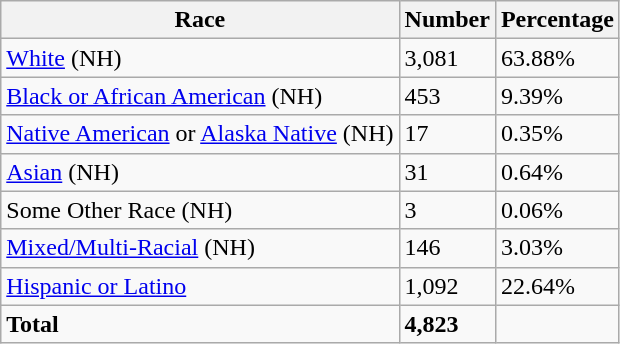<table class="wikitable">
<tr>
<th>Race</th>
<th>Number</th>
<th>Percentage</th>
</tr>
<tr>
<td><a href='#'>White</a> (NH)</td>
<td>3,081</td>
<td>63.88%</td>
</tr>
<tr>
<td><a href='#'>Black or African American</a> (NH)</td>
<td>453</td>
<td>9.39%</td>
</tr>
<tr>
<td><a href='#'>Native American</a> or <a href='#'>Alaska Native</a> (NH)</td>
<td>17</td>
<td>0.35%</td>
</tr>
<tr>
<td><a href='#'>Asian</a> (NH)</td>
<td>31</td>
<td>0.64%</td>
</tr>
<tr>
<td>Some Other Race (NH)</td>
<td>3</td>
<td>0.06%</td>
</tr>
<tr>
<td><a href='#'>Mixed/Multi-Racial</a> (NH)</td>
<td>146</td>
<td>3.03%</td>
</tr>
<tr>
<td><a href='#'>Hispanic or Latino</a></td>
<td>1,092</td>
<td>22.64%</td>
</tr>
<tr>
<td><strong>Total</strong></td>
<td><strong>4,823</strong></td>
<td></td>
</tr>
</table>
